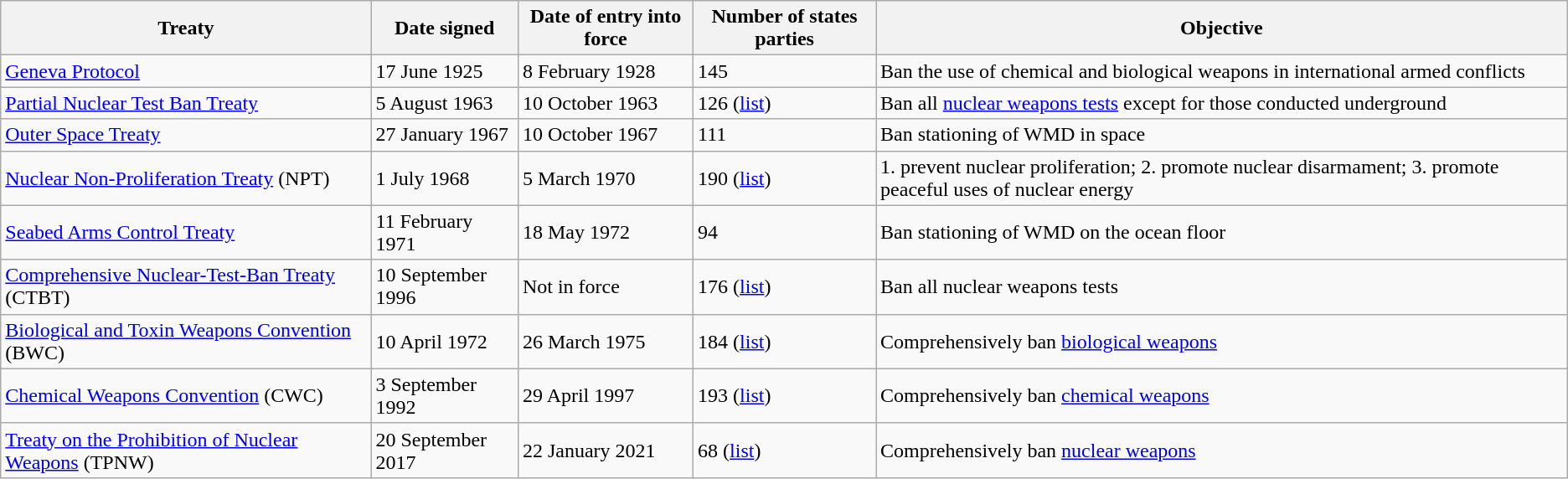<table class="wikitable">
<tr>
<th>Treaty</th>
<th>Date signed</th>
<th>Date of entry into force</th>
<th>Number of states parties</th>
<th>Objective</th>
</tr>
<tr>
<td><a href='#'>Geneva Protocol</a></td>
<td>17 June 1925</td>
<td>8 February 1928</td>
<td>145</td>
<td>Ban the use of chemical and biological weapons in international armed conflicts</td>
</tr>
<tr>
<td><a href='#'>Partial Nuclear Test Ban Treaty</a></td>
<td>5 August 1963</td>
<td>10 October 1963</td>
<td>126 (<a href='#'>list</a>)</td>
<td>Ban all <a href='#'>nuclear weapons tests</a> except for those conducted underground</td>
</tr>
<tr>
<td><a href='#'>Outer Space Treaty</a></td>
<td>27 January 1967</td>
<td>10 October 1967</td>
<td>111</td>
<td>Ban stationing of WMD in space</td>
</tr>
<tr>
<td><a href='#'>Nuclear Non-Proliferation Treaty</a> (NPT)</td>
<td>1 July 1968</td>
<td>5 March 1970</td>
<td>190 (<a href='#'>list</a>)</td>
<td>1. prevent nuclear proliferation; 2. promote nuclear disarmament; 3. promote peaceful uses of nuclear energy</td>
</tr>
<tr>
<td><a href='#'>Seabed Arms Control Treaty</a></td>
<td>11 February 1971</td>
<td>18 May 1972</td>
<td>94</td>
<td>Ban stationing of WMD on the ocean floor</td>
</tr>
<tr>
<td><a href='#'>Comprehensive Nuclear-Test-Ban Treaty</a> (CTBT)</td>
<td>10 September 1996</td>
<td>Not in force</td>
<td>176 (<a href='#'>list</a>)</td>
<td>Ban all nuclear weapons tests</td>
</tr>
<tr>
<td><a href='#'>Biological and Toxin Weapons Convention</a> (BWC)</td>
<td>10 April 1972</td>
<td>26 March 1975</td>
<td>184 (<a href='#'>list</a>)</td>
<td>Comprehensively ban <a href='#'>biological weapons</a></td>
</tr>
<tr>
<td><a href='#'>Chemical Weapons Convention</a> (CWC)</td>
<td>3 September 1992</td>
<td>29 April 1997</td>
<td>193 (<a href='#'>list</a>)</td>
<td>Comprehensively ban <a href='#'>chemical weapons</a></td>
</tr>
<tr>
<td><a href='#'>Treaty on the Prohibition of Nuclear Weapons</a> (TPNW)</td>
<td>20 September 2017</td>
<td>22 January 2021</td>
<td>68 (<a href='#'>list</a>)</td>
<td>Comprehensively ban <a href='#'>nuclear weapons</a></td>
</tr>
</table>
